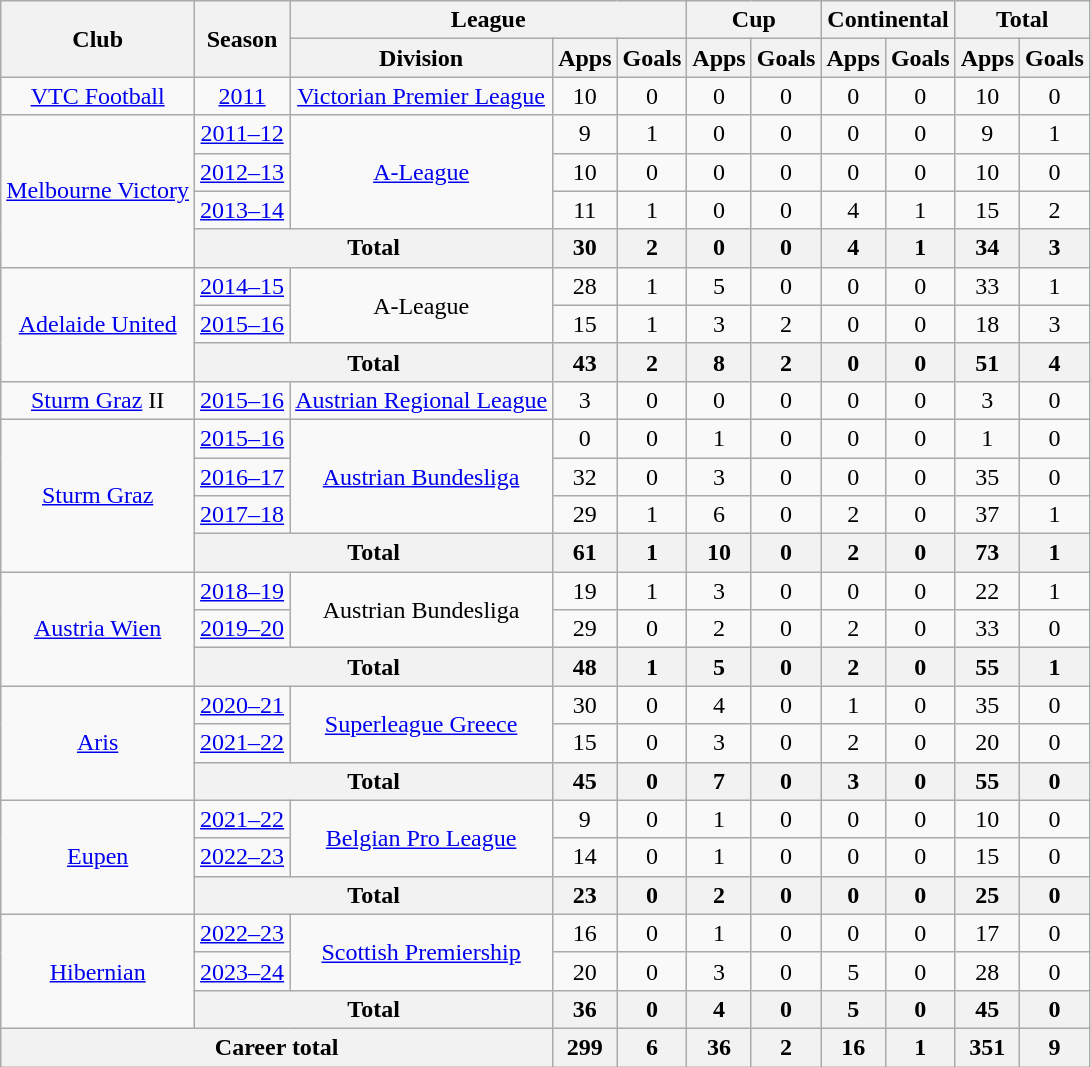<table class="wikitable" style="text-align:center">
<tr>
<th rowspan="2">Club</th>
<th rowspan="2">Season</th>
<th colspan="3">League</th>
<th colspan="2">Cup</th>
<th colspan="2">Continental</th>
<th colspan="2">Total</th>
</tr>
<tr>
<th>Division</th>
<th>Apps</th>
<th>Goals</th>
<th>Apps</th>
<th>Goals</th>
<th>Apps</th>
<th>Goals</th>
<th>Apps</th>
<th>Goals</th>
</tr>
<tr>
<td><a href='#'>VTC Football</a></td>
<td><a href='#'>2011</a></td>
<td><a href='#'>Victorian Premier League</a></td>
<td>10</td>
<td>0</td>
<td>0</td>
<td>0</td>
<td>0</td>
<td>0</td>
<td>10</td>
<td>0</td>
</tr>
<tr>
<td rowspan="4"><a href='#'>Melbourne Victory</a></td>
<td><a href='#'>2011–12</a></td>
<td rowspan="3"><a href='#'>A-League</a></td>
<td>9</td>
<td>1</td>
<td>0</td>
<td>0</td>
<td>0</td>
<td>0</td>
<td>9</td>
<td>1</td>
</tr>
<tr>
<td><a href='#'>2012–13</a></td>
<td>10</td>
<td>0</td>
<td>0</td>
<td>0</td>
<td>0</td>
<td>0</td>
<td>10</td>
<td>0</td>
</tr>
<tr>
<td><a href='#'>2013–14</a></td>
<td>11</td>
<td>1</td>
<td>0</td>
<td>0</td>
<td>4</td>
<td>1</td>
<td>15</td>
<td>2</td>
</tr>
<tr>
<th colspan="2">Total</th>
<th>30</th>
<th>2</th>
<th>0</th>
<th>0</th>
<th>4</th>
<th>1</th>
<th>34</th>
<th>3</th>
</tr>
<tr>
<td rowspan="3"><a href='#'>Adelaide United</a></td>
<td><a href='#'>2014–15</a></td>
<td rowspan="2">A-League</td>
<td>28</td>
<td>1</td>
<td>5</td>
<td>0</td>
<td>0</td>
<td>0</td>
<td>33</td>
<td>1</td>
</tr>
<tr>
<td><a href='#'>2015–16</a></td>
<td>15</td>
<td>1</td>
<td>3</td>
<td>2</td>
<td>0</td>
<td>0</td>
<td>18</td>
<td>3</td>
</tr>
<tr>
<th colspan="2">Total</th>
<th>43</th>
<th>2</th>
<th>8</th>
<th>2</th>
<th>0</th>
<th>0</th>
<th>51</th>
<th>4</th>
</tr>
<tr>
<td><a href='#'>Sturm Graz</a> II</td>
<td><a href='#'>2015–16</a></td>
<td><a href='#'>Austrian Regional League</a></td>
<td>3</td>
<td>0</td>
<td>0</td>
<td>0</td>
<td>0</td>
<td>0</td>
<td>3</td>
<td>0</td>
</tr>
<tr>
<td rowspan="4"><a href='#'>Sturm Graz</a></td>
<td><a href='#'>2015–16</a></td>
<td rowspan="3"><a href='#'>Austrian Bundesliga</a></td>
<td>0</td>
<td>0</td>
<td>1</td>
<td>0</td>
<td>0</td>
<td>0</td>
<td>1</td>
<td>0</td>
</tr>
<tr>
<td><a href='#'>2016–17</a></td>
<td>32</td>
<td>0</td>
<td>3</td>
<td>0</td>
<td>0</td>
<td>0</td>
<td>35</td>
<td>0</td>
</tr>
<tr>
<td><a href='#'>2017–18</a></td>
<td>29</td>
<td>1</td>
<td>6</td>
<td>0</td>
<td>2</td>
<td>0</td>
<td>37</td>
<td>1</td>
</tr>
<tr>
<th colspan="2">Total</th>
<th>61</th>
<th>1</th>
<th>10</th>
<th>0</th>
<th>2</th>
<th>0</th>
<th>73</th>
<th>1</th>
</tr>
<tr>
<td rowspan="3"><a href='#'>Austria Wien</a></td>
<td><a href='#'>2018–19</a></td>
<td rowspan="2">Austrian Bundesliga</td>
<td>19</td>
<td>1</td>
<td>3</td>
<td>0</td>
<td>0</td>
<td>0</td>
<td>22</td>
<td>1</td>
</tr>
<tr>
<td><a href='#'>2019–20</a></td>
<td>29</td>
<td>0</td>
<td>2</td>
<td>0</td>
<td>2</td>
<td>0</td>
<td>33</td>
<td>0</td>
</tr>
<tr>
<th colspan="2">Total</th>
<th>48</th>
<th>1</th>
<th>5</th>
<th>0</th>
<th>2</th>
<th>0</th>
<th>55</th>
<th>1</th>
</tr>
<tr>
<td rowspan="3"><a href='#'>Aris</a></td>
<td><a href='#'>2020–21</a></td>
<td rowspan="2"><a href='#'>Superleague Greece</a></td>
<td>30</td>
<td>0</td>
<td>4</td>
<td>0</td>
<td>1</td>
<td>0</td>
<td>35</td>
<td>0</td>
</tr>
<tr>
<td><a href='#'>2021–22</a></td>
<td>15</td>
<td>0</td>
<td>3</td>
<td>0</td>
<td>2</td>
<td>0</td>
<td>20</td>
<td>0</td>
</tr>
<tr>
<th colspan="2">Total</th>
<th>45</th>
<th>0</th>
<th>7</th>
<th>0</th>
<th>3</th>
<th>0</th>
<th>55</th>
<th>0</th>
</tr>
<tr>
<td rowspan="3"><a href='#'>Eupen</a></td>
<td><a href='#'>2021–22</a></td>
<td rowspan="2"><a href='#'>Belgian Pro League</a></td>
<td>9</td>
<td>0</td>
<td>1</td>
<td>0</td>
<td>0</td>
<td>0</td>
<td>10</td>
<td>0</td>
</tr>
<tr>
<td><a href='#'>2022–23</a></td>
<td>14</td>
<td>0</td>
<td>1</td>
<td>0</td>
<td>0</td>
<td>0</td>
<td>15</td>
<td>0</td>
</tr>
<tr>
<th colspan="2">Total</th>
<th>23</th>
<th>0</th>
<th>2</th>
<th>0</th>
<th>0</th>
<th>0</th>
<th>25</th>
<th>0</th>
</tr>
<tr>
<td rowspan=3><a href='#'>Hibernian</a></td>
<td><a href='#'>2022–23</a></td>
<td rowspan=2><a href='#'>Scottish Premiership</a></td>
<td>16</td>
<td>0</td>
<td>1</td>
<td>0</td>
<td>0</td>
<td>0</td>
<td>17</td>
<td>0</td>
</tr>
<tr>
<td><a href='#'>2023–24</a></td>
<td>20</td>
<td>0</td>
<td>3</td>
<td>0</td>
<td>5</td>
<td>0</td>
<td>28</td>
<td>0</td>
</tr>
<tr>
<th colspan="2">Total</th>
<th>36</th>
<th>0</th>
<th>4</th>
<th>0</th>
<th>5</th>
<th>0</th>
<th>45</th>
<th>0</th>
</tr>
<tr>
<th colspan="3">Career total</th>
<th>299</th>
<th>6</th>
<th>36</th>
<th>2</th>
<th>16</th>
<th>1</th>
<th>351</th>
<th>9</th>
</tr>
</table>
